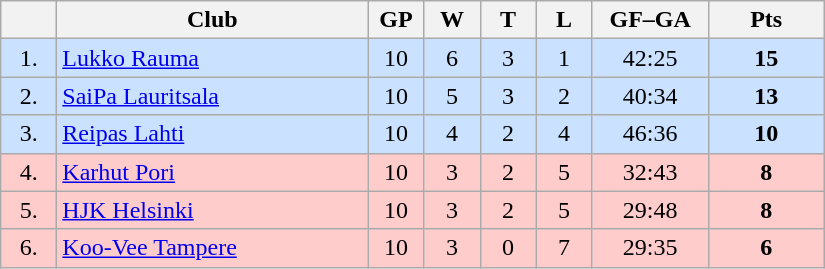<table class="wikitable">
<tr>
<th width="30"></th>
<th width="200">Club</th>
<th width="30">GP</th>
<th width="30">W</th>
<th width="30">T</th>
<th width="30">L</th>
<th width="70">GF–GA</th>
<th width="70">Pts</th>
</tr>
<tr bgcolor="#CAE1FF" align="center">
<td>1.</td>
<td align="left"><a href='#'>Lukko Rauma</a></td>
<td>10</td>
<td>6</td>
<td>3</td>
<td>1</td>
<td>42:25</td>
<td><strong>15</strong></td>
</tr>
<tr bgcolor="#CAE1FF" align="center">
<td>2.</td>
<td align="left"><a href='#'>SaiPa Lauritsala</a></td>
<td>10</td>
<td>5</td>
<td>3</td>
<td>2</td>
<td>40:34</td>
<td><strong>13</strong></td>
</tr>
<tr bgcolor="#CAE1FF" align="center">
<td>3.</td>
<td align="left"><a href='#'>Reipas Lahti</a></td>
<td>10</td>
<td>4</td>
<td>2</td>
<td>4</td>
<td>46:36</td>
<td><strong>10</strong></td>
</tr>
<tr bgcolor="#FFCCCC" align="center">
<td>4.</td>
<td align="left"><a href='#'>Karhut Pori</a></td>
<td>10</td>
<td>3</td>
<td>2</td>
<td>5</td>
<td>32:43</td>
<td><strong>8</strong></td>
</tr>
<tr bgcolor="#FFCCCC" align="center">
<td>5.</td>
<td align="left"><a href='#'>HJK Helsinki</a></td>
<td>10</td>
<td>3</td>
<td>2</td>
<td>5</td>
<td>29:48</td>
<td><strong>8</strong></td>
</tr>
<tr bgcolor="#FFCCCC" align="center">
<td>6.</td>
<td align="left"><a href='#'>Koo-Vee Tampere</a></td>
<td>10</td>
<td>3</td>
<td>0</td>
<td>7</td>
<td>29:35</td>
<td><strong>6</strong></td>
</tr>
</table>
